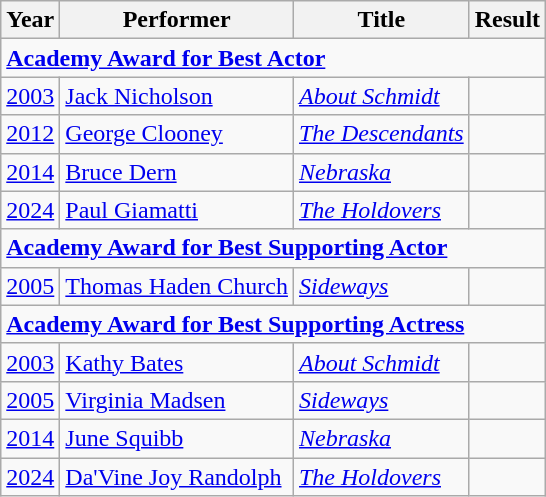<table class="wikitable">
<tr>
<th>Year</th>
<th>Performer</th>
<th>Title</th>
<th>Result</th>
</tr>
<tr>
<td colspan="4"><strong><a href='#'>Academy Award for Best Actor</a></strong></td>
</tr>
<tr>
<td><a href='#'>2003</a></td>
<td><a href='#'>Jack Nicholson</a></td>
<td><em><a href='#'>About Schmidt</a></em></td>
<td></td>
</tr>
<tr>
<td><a href='#'>2012</a></td>
<td><a href='#'>George Clooney</a></td>
<td><em><a href='#'>The Descendants</a></em></td>
<td></td>
</tr>
<tr>
<td><a href='#'>2014</a></td>
<td><a href='#'>Bruce Dern</a></td>
<td><em><a href='#'>Nebraska</a></em></td>
<td></td>
</tr>
<tr>
<td><a href='#'>2024</a></td>
<td><a href='#'>Paul Giamatti</a></td>
<td><em><a href='#'>The Holdovers</a></em></td>
<td></td>
</tr>
<tr>
<td colspan="4"><strong><a href='#'>Academy Award for Best Supporting Actor</a></strong></td>
</tr>
<tr>
<td><a href='#'>2005</a></td>
<td><a href='#'>Thomas Haden Church</a></td>
<td><em><a href='#'>Sideways</a></em></td>
<td></td>
</tr>
<tr>
<td colspan="4"><strong><a href='#'>Academy Award for Best Supporting Actress</a></strong></td>
</tr>
<tr>
<td><a href='#'>2003</a></td>
<td><a href='#'>Kathy Bates</a></td>
<td><em><a href='#'>About Schmidt</a></em></td>
<td></td>
</tr>
<tr>
<td><a href='#'>2005</a></td>
<td><a href='#'>Virginia Madsen</a></td>
<td><em><a href='#'>Sideways</a></em></td>
<td></td>
</tr>
<tr>
<td><a href='#'>2014</a></td>
<td><a href='#'>June Squibb</a></td>
<td><em><a href='#'>Nebraska</a></em></td>
<td></td>
</tr>
<tr>
<td><a href='#'>2024</a></td>
<td><a href='#'>Da'Vine Joy Randolph</a></td>
<td><em><a href='#'>The Holdovers</a></em></td>
<td></td>
</tr>
</table>
